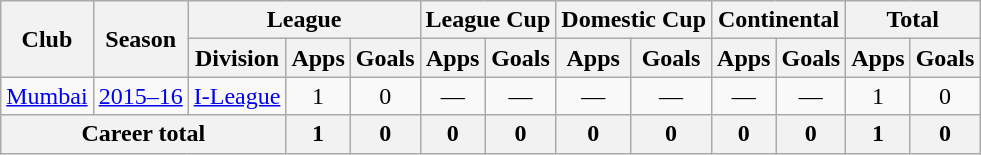<table class="wikitable" style="text-align: center;">
<tr>
<th rowspan="2">Club</th>
<th rowspan="2">Season</th>
<th colspan="3">League</th>
<th colspan="2">League Cup</th>
<th colspan="2">Domestic Cup</th>
<th colspan="2">Continental</th>
<th colspan="2">Total</th>
</tr>
<tr>
<th>Division</th>
<th>Apps</th>
<th>Goals</th>
<th>Apps</th>
<th>Goals</th>
<th>Apps</th>
<th>Goals</th>
<th>Apps</th>
<th>Goals</th>
<th>Apps</th>
<th>Goals</th>
</tr>
<tr>
<td rowspan="1"><a href='#'>Mumbai</a></td>
<td><a href='#'>2015–16</a></td>
<td><a href='#'>I-League</a></td>
<td>1</td>
<td>0</td>
<td>—</td>
<td>—</td>
<td>—</td>
<td>—</td>
<td>—</td>
<td>—</td>
<td>1</td>
<td>0</td>
</tr>
<tr>
<th colspan="3">Career total</th>
<th>1</th>
<th>0</th>
<th>0</th>
<th>0</th>
<th>0</th>
<th>0</th>
<th>0</th>
<th>0</th>
<th>1</th>
<th>0</th>
</tr>
</table>
